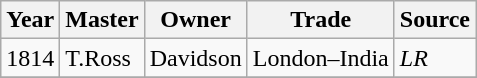<table class=" wikitable">
<tr>
<th>Year</th>
<th>Master</th>
<th>Owner</th>
<th>Trade</th>
<th>Source</th>
</tr>
<tr>
<td>1814</td>
<td>T.Ross</td>
<td>Davidson</td>
<td>London–India</td>
<td><em>LR</em></td>
</tr>
<tr>
</tr>
</table>
